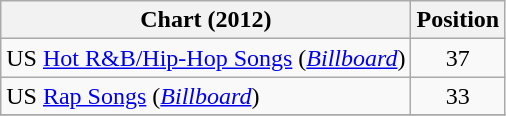<table class="wikitable">
<tr>
<th scope="col">Chart (2012)</th>
<th scope="col">Position</th>
</tr>
<tr>
<td>US <a href='#'>Hot R&B/Hip-Hop Songs</a> (<em><a href='#'>Billboard</a></em>)</td>
<td style="text-align:center;">37</td>
</tr>
<tr>
<td>US <a href='#'>Rap Songs</a> (<em><a href='#'>Billboard</a></em>)</td>
<td style="text-align:center;">33</td>
</tr>
<tr>
</tr>
</table>
